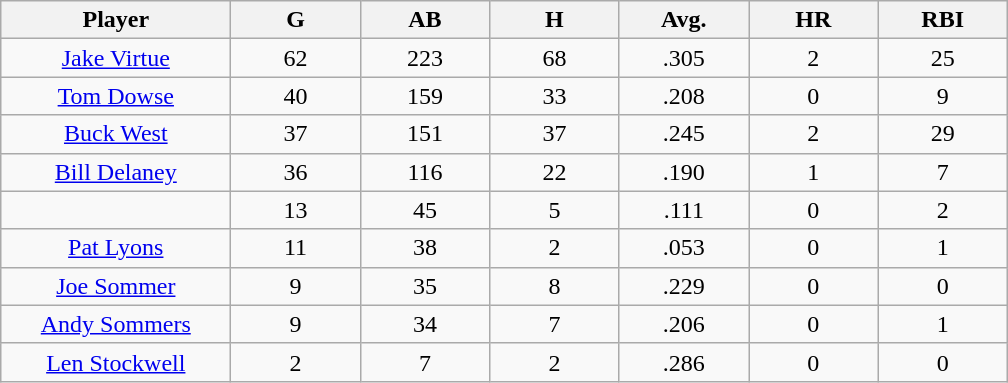<table class="wikitable sortable">
<tr>
<th bgcolor="#DDDDFF" width="16%">Player</th>
<th bgcolor="#DDDDFF" width="9%">G</th>
<th bgcolor="#DDDDFF" width="9%">AB</th>
<th bgcolor="#DDDDFF" width="9%">H</th>
<th bgcolor="#DDDDFF" width="9%">Avg.</th>
<th bgcolor="#DDDDFF" width="9%">HR</th>
<th bgcolor="#DDDDFF" width="9%">RBI</th>
</tr>
<tr align="center">
<td><a href='#'>Jake Virtue</a></td>
<td>62</td>
<td>223</td>
<td>68</td>
<td>.305</td>
<td>2</td>
<td>25</td>
</tr>
<tr align=center>
<td><a href='#'>Tom Dowse</a></td>
<td>40</td>
<td>159</td>
<td>33</td>
<td>.208</td>
<td>0</td>
<td>9</td>
</tr>
<tr align=center>
<td><a href='#'>Buck West</a></td>
<td>37</td>
<td>151</td>
<td>37</td>
<td>.245</td>
<td>2</td>
<td>29</td>
</tr>
<tr align=center>
<td><a href='#'>Bill Delaney</a></td>
<td>36</td>
<td>116</td>
<td>22</td>
<td>.190</td>
<td>1</td>
<td>7</td>
</tr>
<tr align=center>
<td></td>
<td>13</td>
<td>45</td>
<td>5</td>
<td>.111</td>
<td>0</td>
<td>2</td>
</tr>
<tr align="center">
<td><a href='#'>Pat Lyons</a></td>
<td>11</td>
<td>38</td>
<td>2</td>
<td>.053</td>
<td>0</td>
<td>1</td>
</tr>
<tr align=center>
<td><a href='#'>Joe Sommer</a></td>
<td>9</td>
<td>35</td>
<td>8</td>
<td>.229</td>
<td>0</td>
<td>0</td>
</tr>
<tr align=center>
<td><a href='#'>Andy Sommers</a></td>
<td>9</td>
<td>34</td>
<td>7</td>
<td>.206</td>
<td>0</td>
<td>1</td>
</tr>
<tr align=center>
<td><a href='#'>Len Stockwell</a></td>
<td>2</td>
<td>7</td>
<td>2</td>
<td>.286</td>
<td>0</td>
<td>0</td>
</tr>
</table>
